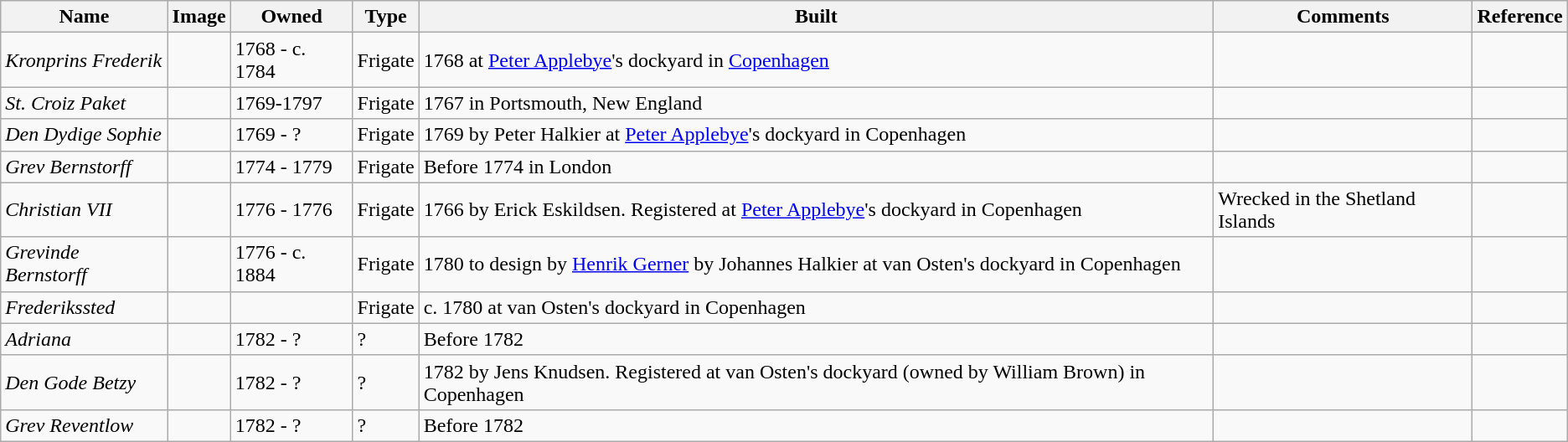<table class="wikitable">
<tr>
<th>Name</th>
<th>Image</th>
<th>Owned</th>
<th>Type</th>
<th>Built</th>
<th>Comments</th>
<th>Reference</th>
</tr>
<tr>
<td><em>Kronprins Frederik</em></td>
<td></td>
<td>1768 - c. 1784</td>
<td>Frigate</td>
<td>1768 at <a href='#'>Peter Applebye</a>'s dockyard in <a href='#'>Copenhagen</a></td>
<td></td>
<td></td>
</tr>
<tr>
<td><em>St. Croiz Paket</em></td>
<td></td>
<td>1769-1797</td>
<td>Frigate</td>
<td>1767 in Portsmouth, New England</td>
<td></td>
<td></td>
</tr>
<tr>
<td><em>Den Dydige Sophie</em></td>
<td></td>
<td>1769 - ?</td>
<td>Frigate</td>
<td>1769 by Peter Halkier at <a href='#'>Peter Applebye</a>'s dockyard in Copenhagen</td>
<td></td>
<td></td>
</tr>
<tr>
<td><em>Grev Bernstorff</em></td>
<td></td>
<td>1774 - 1779</td>
<td>Frigate</td>
<td>Before 1774 in London</td>
<td></td>
<td></td>
</tr>
<tr>
<td><em>Christian VII</em></td>
<td></td>
<td>1776 - 1776</td>
<td>Frigate</td>
<td>1766 by Erick Eskildsen. Registered at <a href='#'>Peter Applebye</a>'s dockyard in Copenhagen</td>
<td>Wrecked in the Shetland Islands</td>
<td></td>
</tr>
<tr>
<td><em>Grevinde Bernstorff</em></td>
<td></td>
<td>1776 - c. 1884</td>
<td>Frigate</td>
<td>1780 to design by <a href='#'>Henrik Gerner</a> by Johannes Halkier at van Osten's dockyard in Copenhagen</td>
<td></td>
<td></td>
</tr>
<tr>
<td><em>Frederikssted</em></td>
<td></td>
<td></td>
<td>Frigate</td>
<td>c. 1780 at van Osten's dockyard in Copenhagen</td>
<td></td>
<td></td>
</tr>
<tr>
<td><em>Adriana</em></td>
<td></td>
<td>1782 - ?</td>
<td>?</td>
<td>Before 1782</td>
<td></td>
<td></td>
</tr>
<tr>
<td><em>Den Gode Betzy</em></td>
<td></td>
<td>1782 - ?</td>
<td>?</td>
<td>1782 by Jens Knudsen. Registered at van Osten's dockyard (owned by William Brown) in Copenhagen</td>
<td></td>
<td></td>
</tr>
<tr>
<td><em>Grev Reventlow</em></td>
<td></td>
<td>1782 - ?</td>
<td>?</td>
<td>Before 1782</td>
<td></td>
<td></td>
</tr>
</table>
